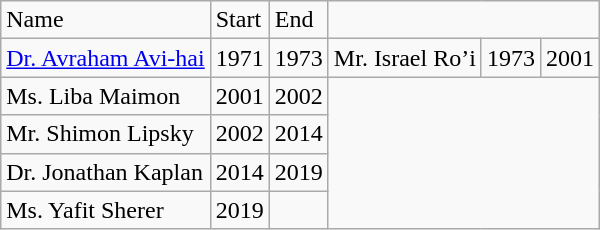<table class="wikitable">
<tr>
<td>Name</td>
<td>Start</td>
<td>End</td>
</tr>
<tr>
<td><a href='#'>Dr. Avraham Avi-hai</a></td>
<td>1971</td>
<td>1973</td>
<td>Mr. Israel Ro’i</td>
<td>1973</td>
<td>2001</td>
</tr>
<tr>
<td>Ms. Liba Maimon</td>
<td>2001</td>
<td>2002</td>
</tr>
<tr>
<td>Mr. Shimon Lipsky</td>
<td>2002</td>
<td>2014</td>
</tr>
<tr>
<td>Dr. Jonathan Kaplan</td>
<td>2014</td>
<td>2019</td>
</tr>
<tr>
<td>Ms. Yafit Sherer</td>
<td>2019</td>
<td></td>
</tr>
</table>
